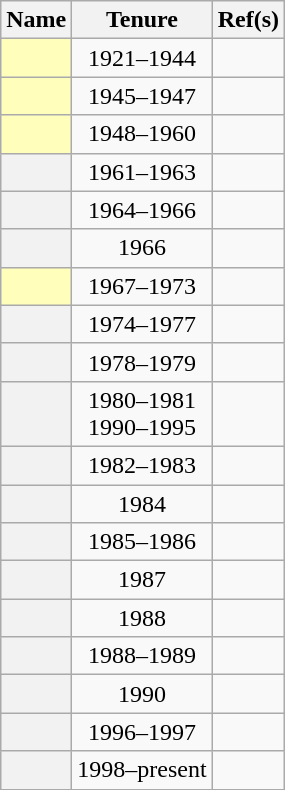<table class="wikitable"  style="text-align:center;">
<tr>
<th scope="col">Name</th>
<th scope="col">Tenure</th>
<th scope="col" class="unsortable">Ref(s)</th>
</tr>
<tr>
<th scope="row" style="background:#ffb;"></th>
<td>1921–1944</td>
<td></td>
</tr>
<tr>
<th scope="row" style="background:#ffb;"></th>
<td>1945–1947</td>
<td></td>
</tr>
<tr>
<th scope="row" style="background:#ffb;"></th>
<td>1948–1960</td>
<td></td>
</tr>
<tr>
<th scope="row"></th>
<td>1961–1963</td>
<td></td>
</tr>
<tr>
<th scope="row"></th>
<td>1964–1966</td>
<td></td>
</tr>
<tr>
<th scope="row"></th>
<td>1966</td>
<td></td>
</tr>
<tr>
<th style="background:#ffb;" scope="row"></th>
<td>1967–1973</td>
<td></td>
</tr>
<tr>
<th scope="row"></th>
<td>1974–1977</td>
<td></td>
</tr>
<tr>
<th scope="row"></th>
<td>1978–1979</td>
<td></td>
</tr>
<tr>
<th scope="row"></th>
<td>1980–1981<br>1990–1995</td>
<td></td>
</tr>
<tr>
<th scope="row"></th>
<td>1982–1983</td>
<td></td>
</tr>
<tr>
<th scope="row"></th>
<td>1984</td>
<td></td>
</tr>
<tr>
<th scope="row"></th>
<td>1985–1986</td>
<td></td>
</tr>
<tr>
<th scope="row"></th>
<td>1987</td>
<td></td>
</tr>
<tr>
<th scope="row"></th>
<td>1988</td>
<td></td>
</tr>
<tr>
<th scope="row"></th>
<td>1988–1989</td>
<td></td>
</tr>
<tr>
<th scope="row"></th>
<td>1990</td>
<td></td>
</tr>
<tr>
<th scope="row"></th>
<td>1996–1997</td>
<td></td>
</tr>
<tr>
<th scope="row"></th>
<td>1998–present</td>
<td></td>
</tr>
</table>
